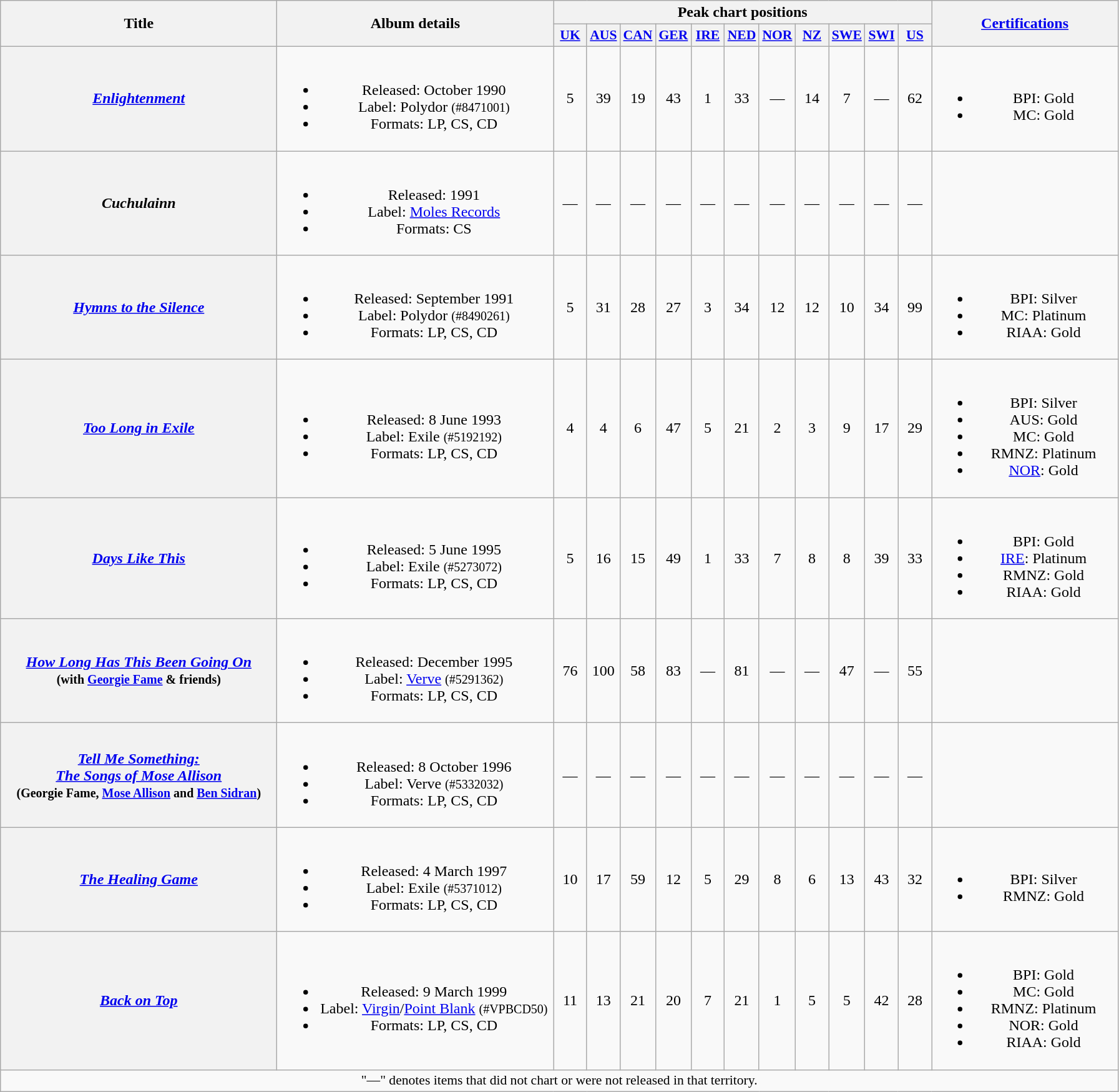<table class="wikitable plainrowheaders" style="text-align:center;">
<tr>
<th scope="col" rowspan="2" style="width:18em;">Title</th>
<th scope="col" rowspan="2" style="width:18em;">Album details</th>
<th scope="col" colspan="11">Peak chart positions</th>
<th scope="col" rowspan="2" style="width:12em;"><a href='#'>Certifications</a></th>
</tr>
<tr>
<th style="width:2em;font-size:90%;"><a href='#'>UK</a><br></th>
<th style="width:2em;font-size:90%;"><a href='#'>AUS</a><br></th>
<th style="width:2em;font-size:90%;"><a href='#'>CAN</a><br></th>
<th style="width:2em;font-size:90%;"><a href='#'>GER</a><br></th>
<th style="width:2em;font-size:90%;"><a href='#'>IRE</a><br></th>
<th style="width:2em;font-size:90%;"><a href='#'>NED</a><br></th>
<th style="width:2em;font-size:90%;"><a href='#'>NOR</a><br></th>
<th style="width:2em;font-size:90%;"><a href='#'>NZ</a><br></th>
<th style="width:2em;font-size:90%;"><a href='#'>SWE</a><br></th>
<th style="width:2em;font-size:90%;"><a href='#'>SWI</a><br></th>
<th style="width:2em;font-size:90%;"><a href='#'>US</a><br></th>
</tr>
<tr>
<th scope="row"><em><a href='#'>Enlightenment</a></em></th>
<td><br><ul><li>Released: October 1990</li><li>Label: Polydor <small>(#8471001)</small></li><li>Formats: LP, CS, CD</li></ul></td>
<td>5</td>
<td>39</td>
<td>19</td>
<td>43</td>
<td>1</td>
<td>33</td>
<td>—</td>
<td>14</td>
<td>7</td>
<td>—</td>
<td>62</td>
<td><br><ul><li>BPI: Gold</li><li>MC: Gold</li></ul></td>
</tr>
<tr>
<th scope="row"><em>Cuchulainn</em></th>
<td><br><ul><li>Released: 1991</li><li>Label: <a href='#'>Moles Records</a></li><li>Formats: CS</li></ul></td>
<td>—</td>
<td>—</td>
<td>—</td>
<td>—</td>
<td>—</td>
<td>—</td>
<td>—</td>
<td>—</td>
<td>—</td>
<td>—</td>
<td>—</td>
<td></td>
</tr>
<tr>
<th scope="row"><em><a href='#'>Hymns to the Silence</a></em></th>
<td><br><ul><li>Released: September 1991</li><li>Label: Polydor <small>(#8490261)</small></li><li>Formats: LP, CS, CD</li></ul></td>
<td>5</td>
<td>31</td>
<td>28</td>
<td>27</td>
<td>3</td>
<td>34</td>
<td>12</td>
<td>12</td>
<td>10</td>
<td>34</td>
<td>99</td>
<td><br><ul><li>BPI: Silver</li><li>MC: Platinum</li><li>RIAA: Gold</li></ul></td>
</tr>
<tr>
<th scope="row"><em><a href='#'>Too Long in Exile</a></em></th>
<td><br><ul><li>Released: 8 June 1993</li><li>Label: Exile <small>(#5192192)</small></li><li>Formats: LP, CS, CD</li></ul></td>
<td>4</td>
<td>4</td>
<td>6</td>
<td>47</td>
<td>5</td>
<td>21</td>
<td>2</td>
<td>3</td>
<td>9</td>
<td>17</td>
<td>29</td>
<td><br><ul><li>BPI: Silver</li><li>AUS: Gold</li><li>MC: Gold</li><li>RMNZ: Platinum</li><li><a href='#'>NOR</a>: Gold</li></ul></td>
</tr>
<tr>
<th scope="row"><em><a href='#'>Days Like This</a></em></th>
<td><br><ul><li>Released: 5 June 1995</li><li>Label: Exile <small>(#5273072)</small></li><li>Formats: LP, CS, CD</li></ul></td>
<td>5</td>
<td>16</td>
<td>15</td>
<td>49</td>
<td>1</td>
<td>33</td>
<td>7</td>
<td>8</td>
<td>8</td>
<td>39</td>
<td>33</td>
<td><br><ul><li>BPI: Gold</li><li><a href='#'>IRE</a>: Platinum</li><li>RMNZ: Gold</li><li>RIAA: Gold</li></ul></td>
</tr>
<tr>
<th scope="row"><em><a href='#'>How Long Has This Been Going On</a></em><br><small>(with <a href='#'>Georgie Fame</a> & friends)</small></th>
<td><br><ul><li>Released: December 1995</li><li>Label: <a href='#'>Verve</a> <small>(#5291362)</small></li><li>Formats: LP, CS, CD</li></ul></td>
<td>76</td>
<td>100</td>
<td>58</td>
<td>83</td>
<td>—</td>
<td>81</td>
<td>—</td>
<td>—</td>
<td>47</td>
<td>—</td>
<td>55</td>
<td></td>
</tr>
<tr>
<th scope="row"><em><a href='#'>Tell Me Something:<br>The Songs of Mose Allison</a></em><br><small>(Georgie Fame, <a href='#'>Mose Allison</a> and <a href='#'>Ben Sidran</a>)</small></th>
<td><br><ul><li>Released: 8 October 1996</li><li>Label: Verve <small>(#5332032)</small></li><li>Formats: LP, CS, CD</li></ul></td>
<td>—</td>
<td>—</td>
<td>—</td>
<td>—</td>
<td>—</td>
<td>—</td>
<td>—</td>
<td>—</td>
<td>—</td>
<td>—</td>
<td>—<br></td>
<td></td>
</tr>
<tr>
<th scope="row"><em><a href='#'>The Healing Game</a></em></th>
<td><br><ul><li>Released: 4 March 1997</li><li>Label: Exile <small>(#5371012)</small></li><li>Formats: LP, CS, CD</li></ul></td>
<td>10</td>
<td>17</td>
<td>59</td>
<td>12</td>
<td>5</td>
<td>29</td>
<td>8</td>
<td>6</td>
<td>13</td>
<td>43</td>
<td>32</td>
<td><br><ul><li>BPI: Silver</li><li>RMNZ: Gold</li></ul></td>
</tr>
<tr>
<th scope="row"><em><a href='#'>Back on Top</a></em></th>
<td><br><ul><li>Released: 9 March 1999</li><li>Label: <a href='#'>Virgin</a>/<a href='#'>Point Blank</a> <small>(#VPBCD50)</small></li><li>Formats: LP, CS, CD</li></ul></td>
<td>11</td>
<td>13</td>
<td>21</td>
<td>20</td>
<td>7</td>
<td>21</td>
<td>1</td>
<td>5</td>
<td>5</td>
<td>42</td>
<td>28</td>
<td><br><ul><li>BPI: Gold</li><li>MC: Gold</li><li>RMNZ: Platinum</li><li>NOR: Gold</li><li>RIAA: Gold</li></ul></td>
</tr>
<tr>
<td align="center" colspan="15" style="font-size:90%">"—" denotes items that did not chart or were not released in that territory.</td>
</tr>
</table>
